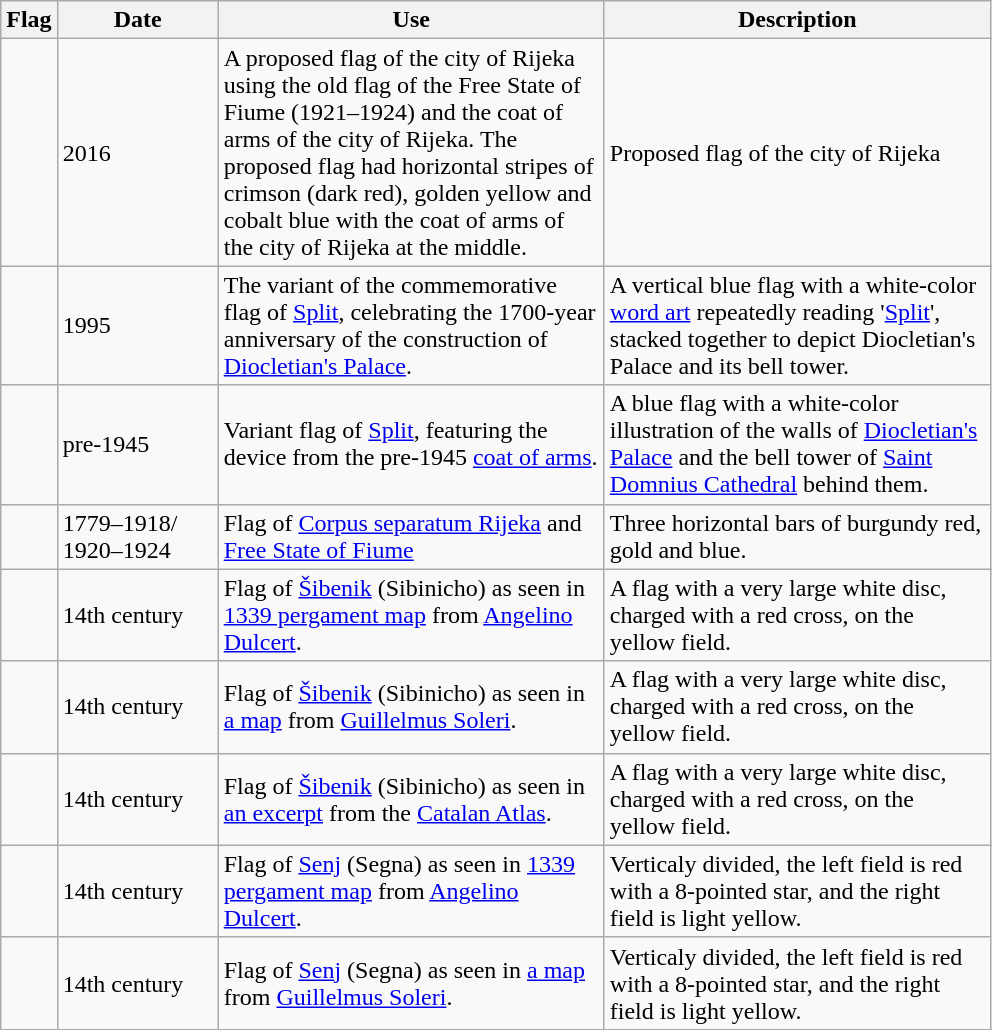<table class="wikitable">
<tr>
<th>Flag</th>
<th style="width:100px;">Date</th>
<th style="width:250px;">Use</th>
<th style="width:250px;">Description</th>
</tr>
<tr>
<td></td>
<td>2016</td>
<td>A proposed flag of the city of Rijeka using the old flag of the Free State of Fiume (1921–1924) and the coat of arms of the city of Rijeka. The proposed flag had horizontal stripes of crimson (dark red), golden yellow and cobalt blue with the coat of arms of the city of Rijeka at the middle.</td>
<td>Proposed flag of the city of Rijeka</td>
</tr>
<tr>
<td></td>
<td>1995</td>
<td>The variant of the commemorative flag of <a href='#'>Split</a>, celebrating the 1700-year anniversary of the construction of <a href='#'>Diocletian's Palace</a>.</td>
<td>A vertical blue flag with a white-color <a href='#'>word art</a> repeatedly reading '<a href='#'>Split</a>', stacked together to depict Diocletian's Palace and its bell tower.</td>
</tr>
<tr>
<td></td>
<td>pre-1945</td>
<td>Variant flag of <a href='#'>Split</a>, featuring the device from the pre-1945 <a href='#'>coat of arms</a>.</td>
<td>A blue flag with a white-color illustration of the walls of <a href='#'>Diocletian's Palace</a> and the bell tower of <a href='#'>Saint Domnius Cathedral</a> behind them.</td>
</tr>
<tr>
<td></td>
<td>1779–1918/ 1920–1924</td>
<td>Flag of <a href='#'>Corpus separatum Rijeka</a> and <a href='#'>Free State of Fiume</a></td>
<td>Three horizontal bars of burgundy red, gold and blue.</td>
</tr>
<tr>
<td></td>
<td>14th century</td>
<td>Flag of <a href='#'>Šibenik</a> (Sibinicho) as seen in <a href='#'>1339 pergament map</a> from <a href='#'>Angelino Dulcert</a>.</td>
<td>A flag with a very large white disc, charged with a red cross, on the yellow field.</td>
</tr>
<tr>
<td></td>
<td>14th century</td>
<td>Flag of <a href='#'>Šibenik</a> (Sibinicho) as seen in <a href='#'>a map</a> from <a href='#'>Guillelmus Soleri</a>.</td>
<td>A flag with a very large white disc, charged with a red cross, on the yellow field.</td>
</tr>
<tr>
<td></td>
<td>14th century</td>
<td>Flag of <a href='#'>Šibenik</a> (Sibinicho) as seen in <a href='#'>an excerpt</a> from the <a href='#'>Catalan Atlas</a>.</td>
<td>A flag with a very large white disc, charged with a red cross, on the yellow field.</td>
</tr>
<tr>
<td></td>
<td>14th century</td>
<td>Flag of <a href='#'>Senj</a> (Segna) as seen in <a href='#'>1339 pergament map</a> from <a href='#'>Angelino Dulcert</a>.</td>
<td>Verticaly divided, the left field is red with a 8-pointed star, and the right field is light yellow.</td>
</tr>
<tr>
<td></td>
<td>14th century</td>
<td>Flag of <a href='#'>Senj</a> (Segna) as seen in <a href='#'>a map</a> from <a href='#'>Guillelmus Soleri</a>.</td>
<td>Verticaly divided, the left field is red with a 8-pointed star, and the right field is light yellow.</td>
</tr>
<tr>
</tr>
</table>
